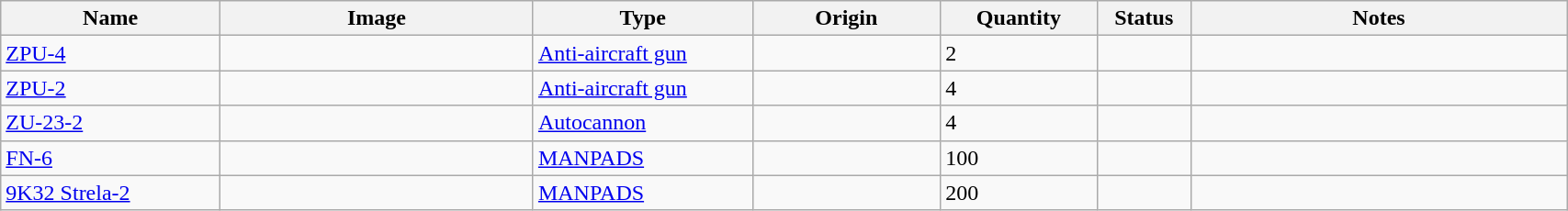<table class="wikitable" style="width:90%;">
<tr>
<th width=14%>Name</th>
<th width=20%>Image</th>
<th width=14%>Type</th>
<th width=12%>Origin</th>
<th width=10%>Quantity</th>
<th width=06%>Status</th>
<th width=24%>Notes</th>
</tr>
<tr>
<td><a href='#'>ZPU-4</a></td>
<td></td>
<td><a href='#'>Anti-aircraft gun</a></td>
<td></td>
<td>2</td>
<td></td>
<td></td>
</tr>
<tr>
<td><a href='#'>ZPU-2</a></td>
<td></td>
<td><a href='#'>Anti-aircraft gun</a></td>
<td></td>
<td>4</td>
<td></td>
<td></td>
</tr>
<tr>
<td><a href='#'>ZU-23-2</a></td>
<td></td>
<td><a href='#'>Autocannon</a></td>
<td></td>
<td>4</td>
<td></td>
<td></td>
</tr>
<tr>
<td><a href='#'>FN-6</a></td>
<td></td>
<td><a href='#'>MANPADS</a></td>
<td></td>
<td>100</td>
<td></td>
<td></td>
</tr>
<tr>
<td><a href='#'>9K32 Strela-2</a></td>
<td></td>
<td><a href='#'>MANPADS</a></td>
<td></td>
<td>200</td>
<td></td>
<td></td>
</tr>
</table>
